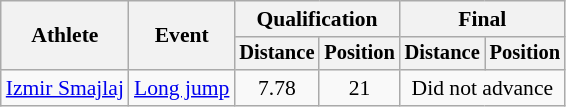<table class=wikitable style=font-size:90%>
<tr>
<th rowspan=2>Athlete</th>
<th rowspan=2>Event</th>
<th colspan=2>Qualification</th>
<th colspan=2>Final</th>
</tr>
<tr style=font-size:95%>
<th>Distance</th>
<th>Position</th>
<th>Distance</th>
<th>Position</th>
</tr>
<tr align=center>
<td align=left><a href='#'>Izmir Smajlaj</a></td>
<td align=left><a href='#'>Long jump</a></td>
<td>7.78 </td>
<td>21</td>
<td colspan=2>Did not advance</td>
</tr>
</table>
